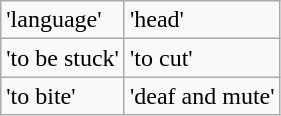<table class="wikitable">
<tr>
<td> 'language'</td>
<td> 'head'</td>
</tr>
<tr>
<td> 'to be stuck'</td>
<td> 'to cut'</td>
</tr>
<tr>
<td> 'to bite'</td>
<td> 'deaf and mute'</td>
</tr>
</table>
